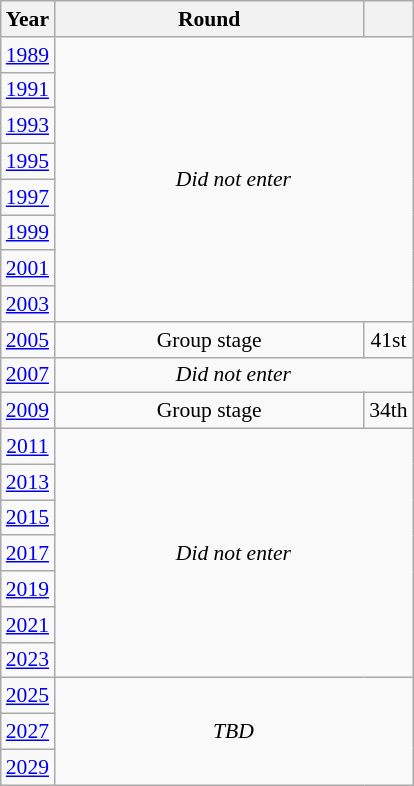<table class="wikitable" style="text-align: center; font-size:90%">
<tr>
<th>Year</th>
<th style="width:200px">Round</th>
<th></th>
</tr>
<tr>
<td><a href='#'>1989</a></td>
<td colspan="2" rowspan="8"><em>Did not enter</em></td>
</tr>
<tr>
<td><a href='#'>1991</a></td>
</tr>
<tr>
<td><a href='#'>1993</a></td>
</tr>
<tr>
<td><a href='#'>1995</a></td>
</tr>
<tr>
<td><a href='#'>1997</a></td>
</tr>
<tr>
<td><a href='#'>1999</a></td>
</tr>
<tr>
<td><a href='#'>2001</a></td>
</tr>
<tr>
<td><a href='#'>2003</a></td>
</tr>
<tr>
<td><a href='#'>2005</a></td>
<td>Group stage</td>
<td>41st</td>
</tr>
<tr>
<td><a href='#'>2007</a></td>
<td colspan="2"><em>Did not enter</em></td>
</tr>
<tr>
<td><a href='#'>2009</a></td>
<td>Group stage</td>
<td>34th</td>
</tr>
<tr>
<td><a href='#'>2011</a></td>
<td colspan="2" rowspan="7"><em>Did not enter</em></td>
</tr>
<tr>
<td><a href='#'>2013</a></td>
</tr>
<tr>
<td><a href='#'>2015</a></td>
</tr>
<tr>
<td><a href='#'>2017</a></td>
</tr>
<tr>
<td><a href='#'>2019</a></td>
</tr>
<tr>
<td><a href='#'>2021</a></td>
</tr>
<tr>
<td><a href='#'>2023</a></td>
</tr>
<tr>
<td><a href='#'>2025</a></td>
<td colspan="2" rowspan="3"><em>TBD</em></td>
</tr>
<tr>
<td><a href='#'>2027</a></td>
</tr>
<tr>
<td><a href='#'>2029</a></td>
</tr>
</table>
